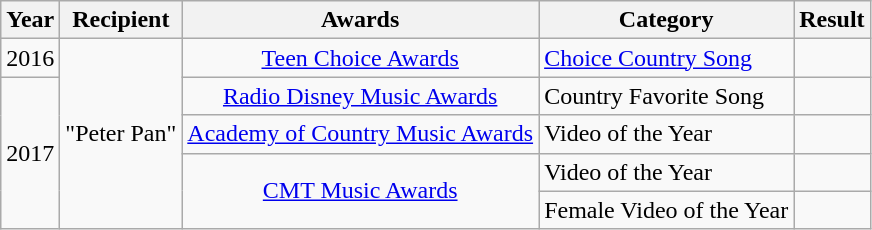<table class="wikitable">
<tr>
<th>Year</th>
<th>Recipient</th>
<th>Awards</th>
<th>Category</th>
<th>Result</th>
</tr>
<tr>
<td>2016</td>
<td rowspan="5">"Peter Pan"</td>
<td align="center"><a href='#'>Teen Choice Awards</a></td>
<td><a href='#'>Choice Country Song</a></td>
<td></td>
</tr>
<tr>
<td rowspan="4">2017</td>
<td align="center"><a href='#'>Radio Disney Music Awards</a></td>
<td>Country Favorite Song</td>
<td></td>
</tr>
<tr>
<td align="center"><a href='#'>Academy of Country Music Awards</a></td>
<td>Video of the Year</td>
<td></td>
</tr>
<tr>
<td rowspan="2" align="center"><a href='#'>CMT Music Awards</a></td>
<td>Video of the Year</td>
<td></td>
</tr>
<tr>
<td>Female Video of the Year</td>
<td></td>
</tr>
</table>
